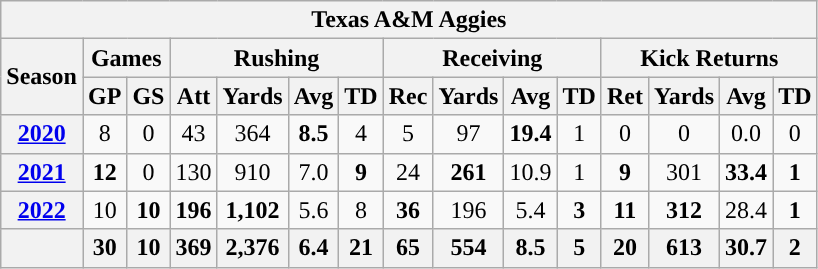<table class="wikitable" style="text-align:center;">
<tr>
<th colspan="16">Texas A&M Aggies</th>
</tr>
<tr>
<th rowspan="2">Season</th>
<th colspan="2">Games</th>
<th colspan="4">Rushing</th>
<th colspan="4">Receiving</th>
<th colspan="4">Kick Returns</th>
</tr>
<tr>
<th>GP</th>
<th>GS</th>
<th>Att</th>
<th>Yards</th>
<th>Avg</th>
<th>TD</th>
<th>Rec</th>
<th>Yards</th>
<th>Avg</th>
<th>TD</th>
<th>Ret</th>
<th>Yards</th>
<th>Avg</th>
<th>TD</th>
</tr>
<tr>
<th><a href='#'>2020</a></th>
<td>8</td>
<td>0</td>
<td>43</td>
<td>364</td>
<td><strong>8.5</strong></td>
<td>4</td>
<td>5</td>
<td>97</td>
<td><strong>19.4</strong></td>
<td>1</td>
<td>0</td>
<td>0</td>
<td>0.0</td>
<td>0</td>
</tr>
<tr>
<th><a href='#'>2021</a></th>
<td><strong>12</strong></td>
<td>0</td>
<td>130</td>
<td>910</td>
<td>7.0</td>
<td><strong>9</strong></td>
<td>24</td>
<td><strong>261</strong></td>
<td>10.9</td>
<td>1</td>
<td><strong>9</strong></td>
<td>301</td>
<td><strong>33.4</strong></td>
<td><strong>1</strong></td>
</tr>
<tr>
<th><a href='#'>2022</a></th>
<td>10</td>
<td><strong>10</strong></td>
<td><strong>196</strong></td>
<td><strong>1,102</strong></td>
<td>5.6</td>
<td>8</td>
<td><strong>36</strong></td>
<td>196</td>
<td>5.4</td>
<td><strong>3</strong></td>
<td><strong>11</strong></td>
<td><strong>312</strong></td>
<td>28.4</td>
<td><strong>1</strong></td>
</tr>
<tr>
<th></th>
<th>30</th>
<th>10</th>
<th>369</th>
<th>2,376</th>
<th>6.4</th>
<th>21</th>
<th>65</th>
<th>554</th>
<th>8.5</th>
<th>5</th>
<th>20</th>
<th>613</th>
<th>30.7</th>
<th>2</th>
</tr>
</table>
